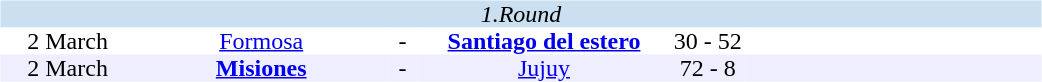<table width=700>
<tr>
<td width=700 valign="top"><br><table border=0 cellspacing=0 cellpadding=0 style="font-size: 100%; border-collapse: collapse;" width=100%>
<tr bgcolor="#CADFF0">
<td style="font-size:100%"; align="center" colspan="6"><em>1.Round</em></td>
</tr>
<tr align=center bgcolor=#FFFFFF>
<td width=90>2 March</td>
<td width=170><a href='#'>Formosa</a></td>
<td width=20>-</td>
<td width=170><strong><a href='#'>Santiago del estero</a></strong></td>
<td width=50>30 - 52</td>
<td width=200></td>
</tr>
<tr align=center bgcolor=#EEEEFF>
<td width=90>2 March</td>
<td width=170><strong><a href='#'>Misiones</a></strong></td>
<td width=20>-</td>
<td width=170><a href='#'>Jujuy</a></td>
<td width=50>72 - 8</td>
<td width=200></td>
</tr>
</table>
</td>
</tr>
</table>
